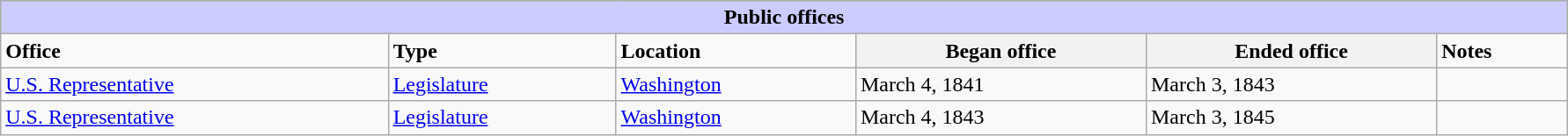<table class=wikitable style="width: 94%" style="text-align: center;" align="center">
<tr bgcolor=#cccccc>
<th colspan=7 style="background: #ccccff;">Public offices</th>
</tr>
<tr>
<td><strong>Office</strong></td>
<td><strong>Type</strong></td>
<td><strong>Location</strong></td>
<th><strong>Began office</strong></th>
<th><strong>Ended office</strong></th>
<td><strong>Notes</strong></td>
</tr>
<tr>
<td><a href='#'>U.S. Representative</a></td>
<td><a href='#'>Legislature</a></td>
<td><a href='#'>Washington</a></td>
<td>March 4, 1841</td>
<td>March 3, 1843</td>
<td></td>
</tr>
<tr>
<td><a href='#'>U.S. Representative</a></td>
<td><a href='#'>Legislature</a></td>
<td><a href='#'>Washington</a></td>
<td>March 4, 1843</td>
<td>March 3, 1845</td>
<td></td>
</tr>
</table>
